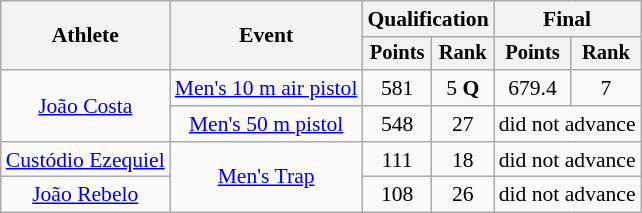<table class="wikitable" style="font-size:90%">
<tr>
<th rowspan="2">Athlete</th>
<th rowspan="2">Event</th>
<th colspan=2>Qualification</th>
<th colspan=2>Final</th>
</tr>
<tr style="font-size:95%">
<th>Points</th>
<th>Rank</th>
<th>Points</th>
<th>Rank</th>
</tr>
<tr align=center>
<td rowspan=2><a href='#'>João Costa</a></td>
<td><a href='#'>Men's 10 m air pistol</a></td>
<td>581</td>
<td>5 <strong>Q</strong></td>
<td>679.4</td>
<td>7</td>
</tr>
<tr align=center>
<td><a href='#'>Men's 50 m pistol</a></td>
<td>548</td>
<td>27</td>
<td colspan=2>did not advance</td>
</tr>
<tr align=center>
<td><a href='#'>Custódio Ezequiel</a></td>
<td rowspan=2><a href='#'>Men's Trap</a></td>
<td>111</td>
<td>18</td>
<td colspan=2>did not advance</td>
</tr>
<tr align=center>
<td><a href='#'>João Rebelo</a></td>
<td>108</td>
<td>26</td>
<td colspan=2>did not advance</td>
</tr>
</table>
